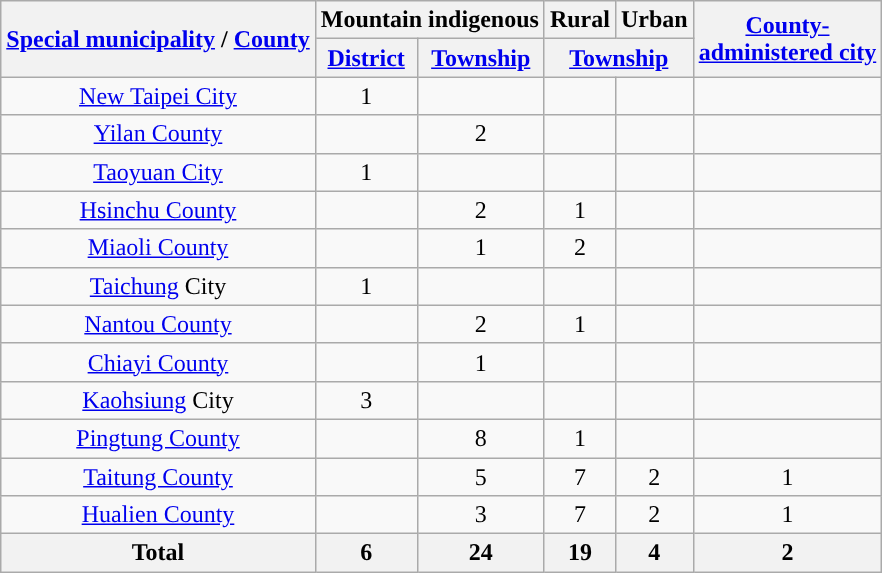<table class=wikitable style="text-align: center">
<tr>
<th rowspan=2><a href='#'>Special municipality</a> / <a href='#'>County</a></th>
<th colspan=2>Mountain indigenous</th>
<th>Rural</th>
<th>Urban</th>
<th rowspan=2><a href='#'>County-<br>administered city</a></th>
</tr>
<tr>
<th><a href='#'>District</a></th>
<th><a href='#'>Township</a></th>
<th colspan=2><a href='#'>Township</a></th>
</tr>
<tr>
<td><a href='#'>New Taipei City</a></td>
<td>1</td>
<td></td>
<td></td>
<td></td>
<td></td>
</tr>
<tr>
<td><a href='#'>Yilan County</a></td>
<td></td>
<td>2</td>
<td></td>
<td></td>
<td></td>
</tr>
<tr>
<td><a href='#'>Taoyuan City</a></td>
<td>1</td>
<td></td>
<td></td>
<td></td>
<td></td>
</tr>
<tr>
<td><a href='#'>Hsinchu County</a></td>
<td></td>
<td>2</td>
<td>1</td>
<td></td>
<td></td>
</tr>
<tr>
<td><a href='#'>Miaoli County</a></td>
<td></td>
<td>1</td>
<td>2</td>
<td></td>
<td></td>
</tr>
<tr>
<td><a href='#'>Taichung</a> City</td>
<td>1</td>
<td></td>
<td></td>
<td></td>
<td></td>
</tr>
<tr>
<td><a href='#'>Nantou County</a></td>
<td></td>
<td>2</td>
<td>1</td>
<td></td>
<td></td>
</tr>
<tr>
<td><a href='#'>Chiayi County</a></td>
<td></td>
<td>1</td>
<td></td>
<td></td>
<td></td>
</tr>
<tr>
<td><a href='#'>Kaohsiung</a> City</td>
<td>3</td>
<td></td>
<td></td>
<td></td>
<td></td>
</tr>
<tr>
<td><a href='#'>Pingtung County</a></td>
<td></td>
<td>8</td>
<td>1</td>
<td></td>
<td></td>
</tr>
<tr>
<td><a href='#'>Taitung County</a></td>
<td></td>
<td>5</td>
<td>7</td>
<td>2</td>
<td>1</td>
</tr>
<tr>
<td><a href='#'>Hualien County</a></td>
<td></td>
<td>3</td>
<td>7</td>
<td>2</td>
<td>1</td>
</tr>
<tr>
<th>Total</th>
<th>6</th>
<th>24</th>
<th>19</th>
<th>4</th>
<th>2</th>
</tr>
</table>
